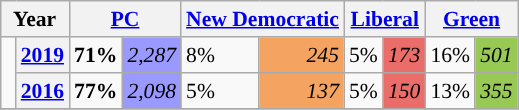<table class="wikitable" style="float:right; width:400; font-size:90%; margin-left:1em;">
<tr>
<th colspan="2" scope="col">Year</th>
<th colspan="2" scope="col"><a href='#'>PC</a></th>
<th colspan="2" scope="col"><a href='#'>New Democratic</a></th>
<th colspan="2" scope="col"><a href='#'>Liberal</a></th>
<th colspan="2" scope="col"><a href='#'>Green</a></th>
</tr>
<tr>
<td rowspan="2" style="width: 0.25em; background-color: "></td>
<th><a href='#'>2019</a></th>
<td><strong>71%</strong></td>
<td style="text-align:right; background:#9999FF;"><em>2,287</em></td>
<td>8%</td>
<td style="text-align:right; background:#F4A460;"><em>245</em></td>
<td>5%</td>
<td style="text-align:right; background:#EA6D6A;"><em>173</em></td>
<td>16%</td>
<td style="text-align:right; background:#99C955;"><em>501</em></td>
</tr>
<tr>
<th><a href='#'>2016</a></th>
<td><strong>77%</strong></td>
<td style="text-align:right; background:#9999FF;"><em>2,098</em></td>
<td>5%</td>
<td style="text-align:right; background:#F4A460;"><em>137</em></td>
<td>5%</td>
<td style="text-align:right; background:#EA6D6A;"><em>150</em></td>
<td>13%</td>
<td style="text-align:right; background:#99C955;"><em>355</em></td>
</tr>
<tr>
</tr>
</table>
